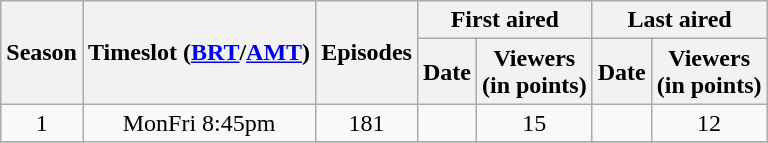<table class="wikitable" style="text-align: center">
<tr>
<th scope="col" rowspan="2">Season</th>
<th scope="col" rowspan="2">Timeslot (<a href='#'>BRT</a>/<a href='#'>AMT</a>)</th>
<th scope="col" rowspan="2" colspan="1">Episodes</th>
<th scope="col" colspan="2">First aired</th>
<th scope="col" colspan="2">Last aired</th>
</tr>
<tr>
<th scope="col">Date</th>
<th scope="col">Viewers<br>(in points)</th>
<th scope="col">Date</th>
<th scope="col">Viewers<br>(in points)</th>
</tr>
<tr>
<td rowspan="1">1</td>
<td rowspan="2">MonFri 8:45pm</td>
<td rowspan="1">181</td>
<td></td>
<td rowspan="1">15</td>
<td></td>
<td rowspan="1">12</td>
</tr>
<tr>
</tr>
</table>
